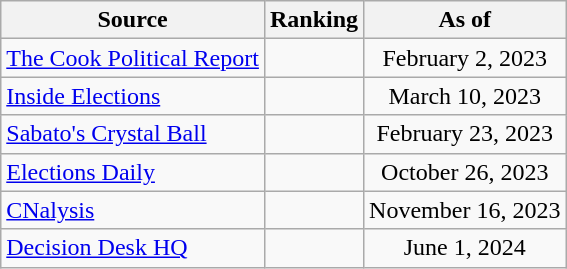<table class="wikitable" style="text-align:center">
<tr>
<th>Source</th>
<th>Ranking</th>
<th>As of</th>
</tr>
<tr>
<td align=left><a href='#'>The Cook Political Report</a></td>
<td></td>
<td>February 2, 2023</td>
</tr>
<tr>
<td align=left><a href='#'>Inside Elections</a></td>
<td></td>
<td>March 10, 2023</td>
</tr>
<tr>
<td align=left><a href='#'>Sabato's Crystal Ball</a></td>
<td></td>
<td>February 23, 2023</td>
</tr>
<tr>
<td align=left><a href='#'>Elections Daily</a></td>
<td></td>
<td>October 26, 2023</td>
</tr>
<tr>
<td align=left><a href='#'>CNalysis</a></td>
<td></td>
<td>November 16, 2023</td>
</tr>
<tr>
<td align=left><a href='#'>Decision Desk HQ</a></td>
<td></td>
<td>June 1, 2024</td>
</tr>
</table>
